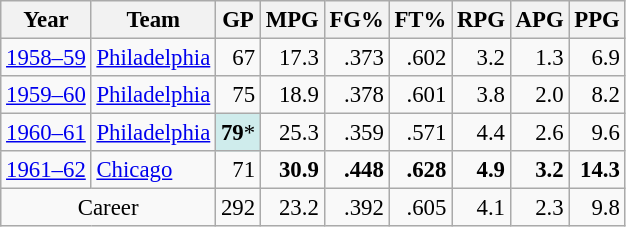<table class="wikitable sortable" style="font-size:95%; text-align:right;">
<tr>
<th>Year</th>
<th>Team</th>
<th>GP</th>
<th>MPG</th>
<th>FG%</th>
<th>FT%</th>
<th>RPG</th>
<th>APG</th>
<th>PPG</th>
</tr>
<tr>
<td style="text-align:left;"><a href='#'>1958–59</a></td>
<td style="text-align:left;"><a href='#'>Philadelphia</a></td>
<td>67</td>
<td>17.3</td>
<td>.373</td>
<td>.602</td>
<td>3.2</td>
<td>1.3</td>
<td>6.9</td>
</tr>
<tr>
<td style="text-align:left;"><a href='#'>1959–60</a></td>
<td style="text-align:left;"><a href='#'>Philadelphia</a></td>
<td>75</td>
<td>18.9</td>
<td>.378</td>
<td>.601</td>
<td>3.8</td>
<td>2.0</td>
<td>8.2</td>
</tr>
<tr>
<td style="text-align:left;"><a href='#'>1960–61</a></td>
<td style="text-align:left;"><a href='#'>Philadelphia</a></td>
<td style="background:#CFECEC;"><strong>79</strong>*</td>
<td>25.3</td>
<td>.359</td>
<td>.571</td>
<td>4.4</td>
<td>2.6</td>
<td>9.6</td>
</tr>
<tr>
<td style="text-align:left;"><a href='#'>1961–62</a></td>
<td style="text-align:left;"><a href='#'>Chicago</a></td>
<td>71</td>
<td><strong>30.9</strong></td>
<td><strong>.448</strong></td>
<td><strong>.628</strong></td>
<td><strong>4.9</strong></td>
<td><strong>3.2</strong></td>
<td><strong>14.3</strong></td>
</tr>
<tr class="sortbottom">
<td style="text-align:center;" colspan="2">Career</td>
<td>292</td>
<td>23.2</td>
<td>.392</td>
<td>.605</td>
<td>4.1</td>
<td>2.3</td>
<td>9.8</td>
</tr>
</table>
